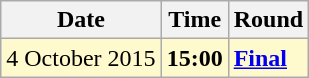<table class="wikitable">
<tr>
<th>Date</th>
<th>Time</th>
<th>Round</th>
</tr>
<tr style=background:lemonchiffon>
<td>4 October 2015</td>
<td><strong>15:00</strong></td>
<td><strong><a href='#'>Final</a></strong></td>
</tr>
</table>
